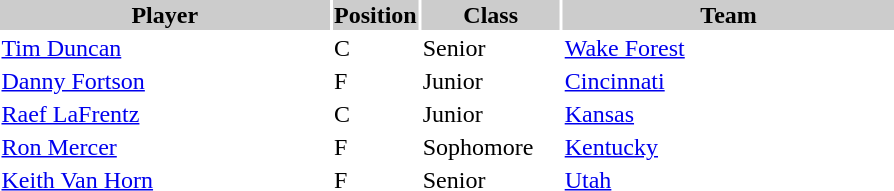<table style="width:600px" "border:'1' 'solid' 'gray'">
<tr>
<th bgcolor="#CCCCCC" style="width:40%">Player</th>
<th bgcolor="#CCCCCC" style="width:4%">Position</th>
<th bgcolor="#CCCCCC" style="width:16%">Class</th>
<th bgcolor="#CCCCCC" style="width:40%">Team</th>
</tr>
<tr>
<td><a href='#'>Tim Duncan</a></td>
<td>C</td>
<td>Senior</td>
<td><a href='#'>Wake Forest</a></td>
</tr>
<tr>
<td><a href='#'>Danny Fortson</a></td>
<td>F</td>
<td>Junior</td>
<td><a href='#'>Cincinnati</a></td>
</tr>
<tr>
<td><a href='#'>Raef LaFrentz</a></td>
<td>C</td>
<td>Junior</td>
<td><a href='#'>Kansas</a></td>
</tr>
<tr>
<td><a href='#'>Ron Mercer</a></td>
<td>F</td>
<td>Sophomore</td>
<td><a href='#'>Kentucky</a></td>
</tr>
<tr>
<td><a href='#'>Keith Van Horn</a></td>
<td>F</td>
<td>Senior</td>
<td><a href='#'>Utah</a></td>
</tr>
</table>
